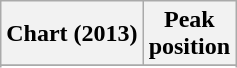<table class="wikitable sortable plainrowheaders" style="text-align:center">
<tr>
<th scope="col">Chart (2013)</th>
<th scope="col">Peak<br> position</th>
</tr>
<tr>
</tr>
<tr>
</tr>
<tr>
</tr>
<tr>
</tr>
<tr>
</tr>
<tr>
</tr>
</table>
